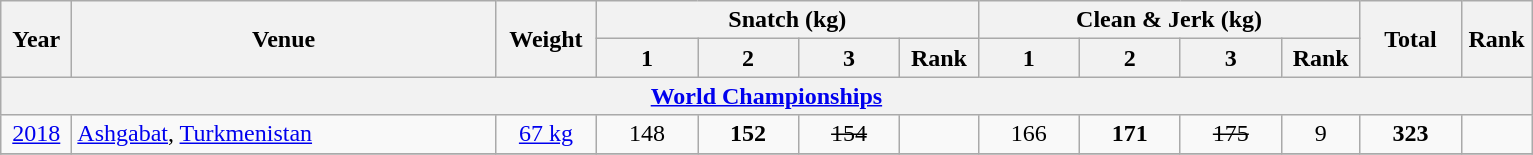<table class="wikitable" style="text-align:center;">
<tr>
<th rowspan=2 width=40>Year</th>
<th rowspan=2 width=275>Venue</th>
<th rowspan=2 width=60>Weight</th>
<th colspan=4>Snatch (kg)</th>
<th colspan=4>Clean & Jerk (kg)</th>
<th rowspan=2 width=60>Total</th>
<th rowspan=2 width=40>Rank</th>
</tr>
<tr>
<th width=60>1</th>
<th width=60>2</th>
<th width=60>3</th>
<th width=45>Rank</th>
<th width=60>1</th>
<th width=60>2</th>
<th width=60>3</th>
<th width=45>Rank</th>
</tr>
<tr>
<th colspan=13><a href='#'>World Championships</a></th>
</tr>
<tr>
<td><a href='#'>2018</a></td>
<td align=left> <a href='#'>Ashgabat</a>, <a href='#'>Turkmenistan</a></td>
<td><a href='#'>67 kg</a></td>
<td>148</td>
<td><strong>152</strong></td>
<td><s>154</s></td>
<td></td>
<td>166</td>
<td><strong>171</strong></td>
<td><s>175</s></td>
<td>9</td>
<td><strong>323</strong></td>
<td></td>
</tr>
<tr>
</tr>
</table>
